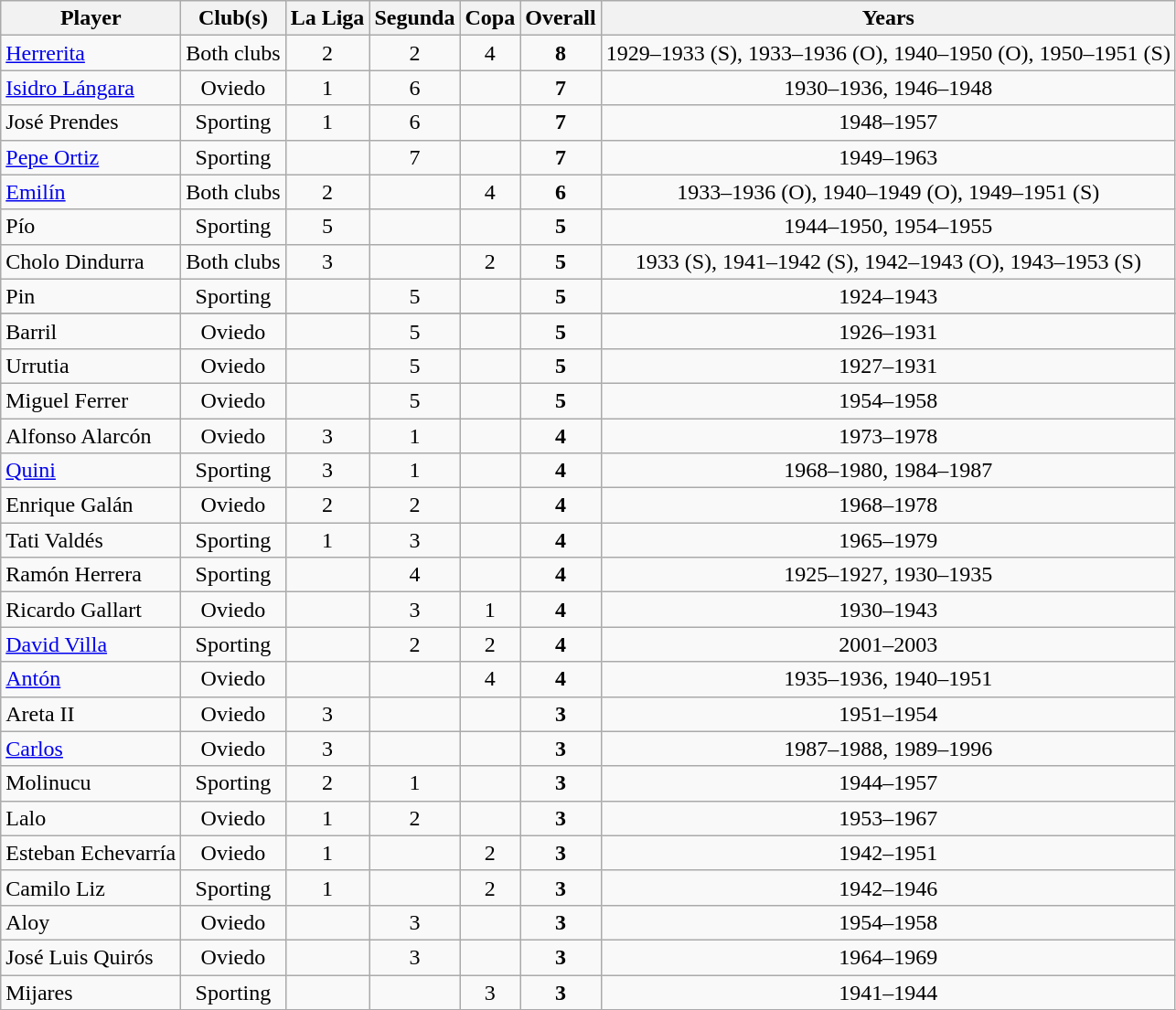<table class="wikitable sortable" style="text-align:center;">
<tr>
<th>Player</th>
<th>Club(s)</th>
<th>La Liga</th>
<th>Segunda</th>
<th>Copa</th>
<th>Overall</th>
<th>Years</th>
</tr>
<tr>
<td align=left><a href='#'>Herrerita</a></td>
<td>Both clubs</td>
<td>2</td>
<td>2</td>
<td>4</td>
<td><strong>8</strong></td>
<td>1929–1933 (S), 1933–1936 (O), 1940–1950 (O), 1950–1951 (S)</td>
</tr>
<tr>
<td align=left><a href='#'>Isidro Lángara</a></td>
<td>Oviedo</td>
<td>1</td>
<td>6</td>
<td></td>
<td><strong>7</strong></td>
<td>1930–1936, 1946–1948</td>
</tr>
<tr>
<td align=left>José Prendes</td>
<td>Sporting</td>
<td>1</td>
<td>6</td>
<td></td>
<td><strong>7</strong></td>
<td>1948–1957</td>
</tr>
<tr>
<td align=left><a href='#'>Pepe Ortiz</a></td>
<td>Sporting</td>
<td></td>
<td>7</td>
<td></td>
<td><strong>7</strong></td>
<td>1949–1963</td>
</tr>
<tr>
<td align=left><a href='#'>Emilín</a></td>
<td>Both clubs</td>
<td>2</td>
<td></td>
<td>4</td>
<td><strong>6</strong></td>
<td>1933–1936 (O), 1940–1949 (O), 1949–1951 (S)</td>
</tr>
<tr>
<td align=left>Pío</td>
<td>Sporting</td>
<td>5</td>
<td></td>
<td></td>
<td><strong>5</strong></td>
<td>1944–1950, 1954–1955</td>
</tr>
<tr>
<td align=left>Cholo Dindurra</td>
<td>Both clubs</td>
<td>3</td>
<td></td>
<td>2</td>
<td><strong>5</strong></td>
<td>1933 (S), 1941–1942 (S), 1942–1943 (O), 1943–1953 (S)</td>
</tr>
<tr>
<td align=left>Pin</td>
<td>Sporting</td>
<td></td>
<td>5</td>
<td></td>
<td><strong>5</strong></td>
<td>1924–1943</td>
</tr>
<tr>
</tr>
<tr>
<td align=left>Barril</td>
<td>Oviedo</td>
<td></td>
<td>5</td>
<td></td>
<td><strong>5</strong></td>
<td>1926–1931</td>
</tr>
<tr>
<td align=left>Urrutia</td>
<td>Oviedo</td>
<td></td>
<td>5</td>
<td></td>
<td><strong>5</strong></td>
<td>1927–1931</td>
</tr>
<tr>
<td align=left>Miguel Ferrer</td>
<td>Oviedo</td>
<td></td>
<td>5</td>
<td></td>
<td><strong>5</strong></td>
<td>1954–1958</td>
</tr>
<tr>
<td align=left>Alfonso Alarcón</td>
<td>Oviedo</td>
<td>3</td>
<td>1</td>
<td></td>
<td><strong>4</strong></td>
<td>1973–1978</td>
</tr>
<tr>
<td align=left><a href='#'>Quini</a></td>
<td>Sporting</td>
<td>3</td>
<td>1</td>
<td></td>
<td><strong>4</strong></td>
<td>1968–1980, 1984–1987</td>
</tr>
<tr>
<td align=left>Enrique Galán</td>
<td>Oviedo</td>
<td>2</td>
<td>2</td>
<td></td>
<td><strong>4</strong></td>
<td>1968–1978</td>
</tr>
<tr>
<td align=left>Tati Valdés</td>
<td>Sporting</td>
<td>1</td>
<td>3</td>
<td></td>
<td><strong>4</strong></td>
<td>1965–1979</td>
</tr>
<tr>
<td align=left>Ramón Herrera</td>
<td>Sporting</td>
<td></td>
<td>4</td>
<td></td>
<td><strong>4</strong></td>
<td>1925–1927, 1930–1935</td>
</tr>
<tr>
<td align=left>Ricardo Gallart</td>
<td>Oviedo</td>
<td></td>
<td>3</td>
<td>1</td>
<td><strong>4</strong></td>
<td>1930–1943</td>
</tr>
<tr>
<td align=left><a href='#'>David Villa</a></td>
<td>Sporting</td>
<td></td>
<td>2</td>
<td>2</td>
<td><strong>4</strong></td>
<td>2001–2003</td>
</tr>
<tr>
<td align=left><a href='#'>Antón</a></td>
<td>Oviedo</td>
<td></td>
<td></td>
<td>4</td>
<td><strong>4</strong></td>
<td>1935–1936, 1940–1951</td>
</tr>
<tr>
<td align=left>Areta II</td>
<td>Oviedo</td>
<td>3</td>
<td></td>
<td></td>
<td><strong>3</strong></td>
<td>1951–1954</td>
</tr>
<tr>
<td align=left><a href='#'>Carlos</a></td>
<td>Oviedo</td>
<td>3</td>
<td></td>
<td></td>
<td><strong>3</strong></td>
<td>1987–1988, 1989–1996</td>
</tr>
<tr>
<td align=left>Molinucu</td>
<td>Sporting</td>
<td>2</td>
<td>1</td>
<td></td>
<td><strong>3</strong></td>
<td>1944–1957</td>
</tr>
<tr>
<td align=left>Lalo</td>
<td>Oviedo</td>
<td>1</td>
<td>2</td>
<td></td>
<td><strong>3</strong></td>
<td>1953–1967</td>
</tr>
<tr>
<td align=left>Esteban Echevarría</td>
<td>Oviedo</td>
<td>1</td>
<td></td>
<td>2</td>
<td><strong>3</strong></td>
<td>1942–1951</td>
</tr>
<tr>
<td align=left>Camilo Liz</td>
<td>Sporting</td>
<td>1</td>
<td></td>
<td>2</td>
<td><strong>3</strong></td>
<td>1942–1946</td>
</tr>
<tr>
<td align=left>Aloy</td>
<td>Oviedo</td>
<td></td>
<td>3</td>
<td></td>
<td><strong>3</strong></td>
<td>1954–1958</td>
</tr>
<tr>
<td align=left>José Luis Quirós</td>
<td>Oviedo</td>
<td></td>
<td>3</td>
<td></td>
<td><strong>3</strong></td>
<td>1964–1969</td>
</tr>
<tr>
<td align=left>Mijares</td>
<td>Sporting</td>
<td></td>
<td></td>
<td>3</td>
<td><strong>3</strong></td>
<td>1941–1944</td>
</tr>
<tr>
</tr>
</table>
